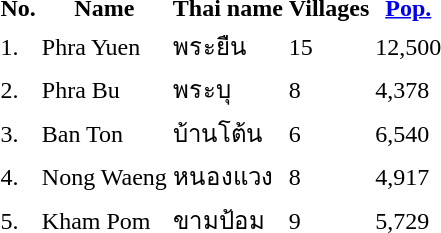<table>
<tr>
<th>No.</th>
<th>Name</th>
<th>Thai name</th>
<th>Villages</th>
<th><a href='#'>Pop.</a></th>
</tr>
<tr>
<td>1.</td>
<td>Phra Yuen</td>
<td>พระยืน</td>
<td>15</td>
<td>12,500</td>
<td></td>
</tr>
<tr>
<td>2.</td>
<td>Phra Bu</td>
<td>พระบุ</td>
<td>8</td>
<td>4,378</td>
<td></td>
</tr>
<tr>
<td>3.</td>
<td>Ban Ton</td>
<td>บ้านโต้น</td>
<td>6</td>
<td>6,540</td>
<td></td>
</tr>
<tr>
<td>4.</td>
<td>Nong Waeng</td>
<td>หนองแวง</td>
<td>8</td>
<td>4,917</td>
<td></td>
</tr>
<tr>
<td>5.</td>
<td>Kham Pom</td>
<td>ขามป้อม</td>
<td>9</td>
<td>5,729</td>
<td></td>
</tr>
</table>
